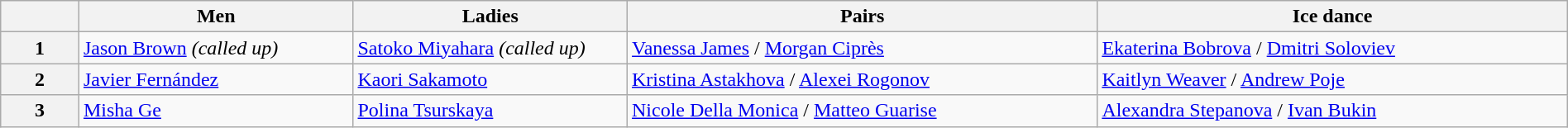<table class="wikitable unsortable" style="text-align:left; width:100%">
<tr>
<th scope="col" style="width:5%"></th>
<th scope="col" style="width:17.5%">Men</th>
<th scope="col" style="width:17.5%">Ladies</th>
<th scope="col" style="width:30%">Pairs</th>
<th scope="col" style="width:30%">Ice dance</th>
</tr>
<tr>
<th scope="row">1</th>
<td> <a href='#'>Jason Brown</a> <em>(called up)</em></td>
<td> <a href='#'>Satoko Miyahara</a> <em>(called up)</em></td>
<td> <a href='#'>Vanessa James</a> / <a href='#'>Morgan Ciprès</a></td>
<td> <a href='#'>Ekaterina Bobrova</a> / <a href='#'>Dmitri Soloviev</a></td>
</tr>
<tr>
<th scope="row">2</th>
<td> <a href='#'>Javier Fernández</a></td>
<td> <a href='#'>Kaori Sakamoto</a></td>
<td> <a href='#'>Kristina Astakhova</a> / <a href='#'>Alexei Rogonov</a></td>
<td> <a href='#'>Kaitlyn Weaver</a> / <a href='#'>Andrew Poje</a></td>
</tr>
<tr>
<th scope="row">3</th>
<td> <a href='#'>Misha Ge</a></td>
<td> <a href='#'>Polina Tsurskaya</a></td>
<td> <a href='#'>Nicole Della Monica</a> / <a href='#'>Matteo Guarise</a></td>
<td> <a href='#'>Alexandra Stepanova</a> / <a href='#'>Ivan Bukin</a></td>
</tr>
</table>
